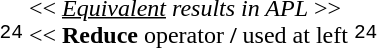<table>
<tr>
<td><pre><br>24
</pre></td>
<td><< <em><u>Equivalent</u> results in APL</em> >><br> << <strong>Reduce</strong> operator <strong>/</strong> used at left</td>
<td><pre><br>24
</pre></td>
</tr>
</table>
